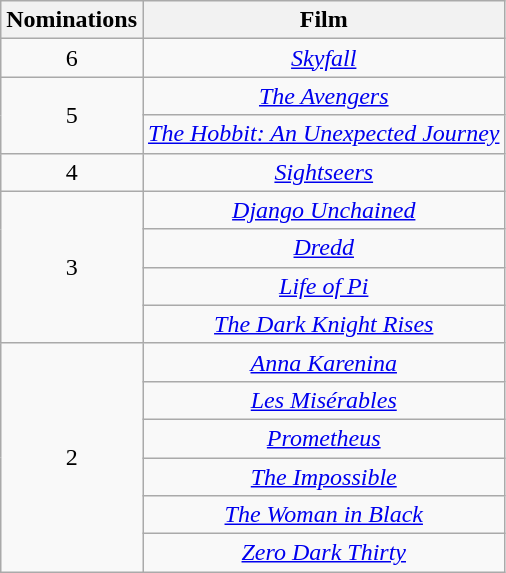<table class="wikitable" style="text-align:center;">
<tr>
<th scope="col" width="55">Nominations</th>
<th scope="col">Film</th>
</tr>
<tr>
<td>6</td>
<td><em><a href='#'>Skyfall</a></em></td>
</tr>
<tr>
<td rowspan=2>5</td>
<td><em><a href='#'>The Avengers</a></em></td>
</tr>
<tr>
<td><em><a href='#'>The Hobbit: An Unexpected Journey</a></em></td>
</tr>
<tr>
<td>4</td>
<td><em><a href='#'>Sightseers</a></em></td>
</tr>
<tr>
<td rowspan=4>3</td>
<td><em><a href='#'>Django Unchained</a></em></td>
</tr>
<tr>
<td><em><a href='#'>Dredd</a></em></td>
</tr>
<tr>
<td><em><a href='#'>Life of Pi</a></em></td>
</tr>
<tr>
<td><em><a href='#'>The Dark Knight Rises</a></em></td>
</tr>
<tr>
<td rowspan=6>2</td>
<td><em><a href='#'>Anna Karenina</a></em></td>
</tr>
<tr>
<td><em><a href='#'>Les Misérables</a></em></td>
</tr>
<tr>
<td><em><a href='#'>Prometheus</a></em></td>
</tr>
<tr>
<td><em><a href='#'>The Impossible</a></em></td>
</tr>
<tr>
<td><em><a href='#'>The Woman in Black</a></em></td>
</tr>
<tr>
<td><em><a href='#'>Zero Dark Thirty</a></em></td>
</tr>
</table>
